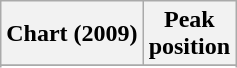<table class="wikitable sortable plainrowheaders">
<tr>
<th scope="col">Chart (2009)</th>
<th scope="col">Peak<br>position</th>
</tr>
<tr>
</tr>
<tr>
</tr>
<tr>
</tr>
<tr>
</tr>
<tr>
</tr>
<tr>
</tr>
<tr>
</tr>
<tr>
</tr>
<tr>
</tr>
</table>
